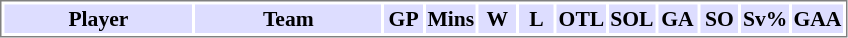<table cellpadding="0">
<tr align="left" style="vertical-align: top">
<td></td>
<td><br><table cellpadding="1" width="565px" style="font-size: 90%; border: 1px solid gray;">
<tr>
<th bgcolor="#DDDDFF" width="27.5%">Player</th>
<th bgcolor="#DDDDFF" width="27.5%">Team</th>
<th bgcolor="#DDDDFF" width="5%">GP</th>
<th bgcolor="#DDDDFF" width="5%">Mins</th>
<th bgcolor="#DDDDFF" width="5%">W</th>
<th bgcolor="#DDDDFF" width="5%">L</th>
<th bgcolor="#DDDDFF" width="5%">OTL</th>
<th bgcolor="#DDDDFF" width="5%">SOL</th>
<th bgcolor="#DDDDFF" width="5%">GA</th>
<th bgcolor="#DDDDFF" width="5%">SO</th>
<th bgcolor="#DDDDFF" width="5%">Sv%</th>
<th bgcolor="#DDDDFF" width="5%">GAA</th>
</tr>
</table>
</td>
</tr>
</table>
